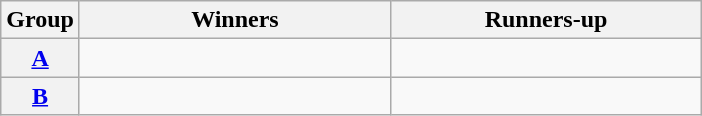<table class="wikitable">
<tr>
<th>Group</th>
<th width=200>Winners</th>
<th width=200>Runners-up</th>
</tr>
<tr>
<th><a href='#'>A</a></th>
<td></td>
<td></td>
</tr>
<tr>
<th><a href='#'>B</a></th>
<td></td>
<td></td>
</tr>
</table>
